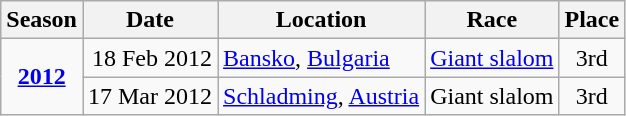<table class="wikitable">
<tr>
<th>Season</th>
<th>Date</th>
<th>Location</th>
<th>Race</th>
<th>Place</th>
</tr>
<tr>
<td rowspan=2 align=center><strong><a href='#'>2012</a></strong></td>
<td align=right>18 Feb 2012</td>
<td> <a href='#'>Bansko</a>, <a href='#'>Bulgaria</a></td>
<td align=center><a href='#'>Giant slalom</a></td>
<td align=center>3rd</td>
</tr>
<tr>
<td align=right>17 Mar 2012</td>
<td> <a href='#'>Schladming</a>, <a href='#'>Austria</a></td>
<td align=center>Giant slalom</td>
<td align=center>3rd</td>
</tr>
</table>
